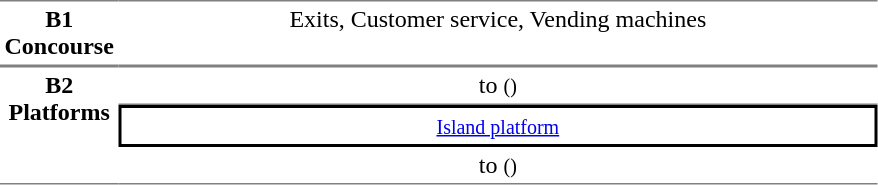<table table border=0 cellspacing=0 cellpadding=3>
<tr>
<td style="border-bottom:solid 1px gray; border-top:solid 1px gray;text-align:center" valign=top><strong>B1<br>Concourse</strong></td>
<td style="border-bottom:solid 1px gray; border-top:solid 1px gray;text-align:center;" valign=top width=500>Exits, Customer service, Vending machines</td>
</tr>
<tr>
<td style="border-bottom:solid 1px gray; border-top:solid 1px gray;text-align:center" rowspan="3" valign=top><strong>B2<br>Platforms</strong></td>
<td style="border-bottom:solid 1px gray; border-top:solid 1px gray;text-align:center;">  to  <small>()</small></td>
</tr>
<tr>
<td style="border-right:solid 2px black;border-left:solid 2px black;border-top:solid 2px black;border-bottom:solid 2px black;text-align:center;" colspan=2><small><a href='#'>Island platform</a></small></td>
</tr>
<tr>
<td style="border-bottom:solid 1px gray;text-align:center;"> to  <small>()</small> </td>
</tr>
</table>
